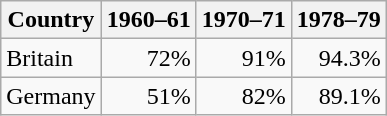<table class="wikitable sortable" style="text-align: right">
<tr>
<th valign="top">Country</th>
<th valign="top">1960–61</th>
<th valign="top">1970–71</th>
<th valign="top">1978–79</th>
</tr>
<tr>
<td style="text-align:left;">Britain</td>
<td>72%</td>
<td>91%</td>
<td>94.3%</td>
</tr>
<tr>
<td style="text-align:left;">Germany</td>
<td>51%</td>
<td>82%</td>
<td>89.1%</td>
</tr>
</table>
